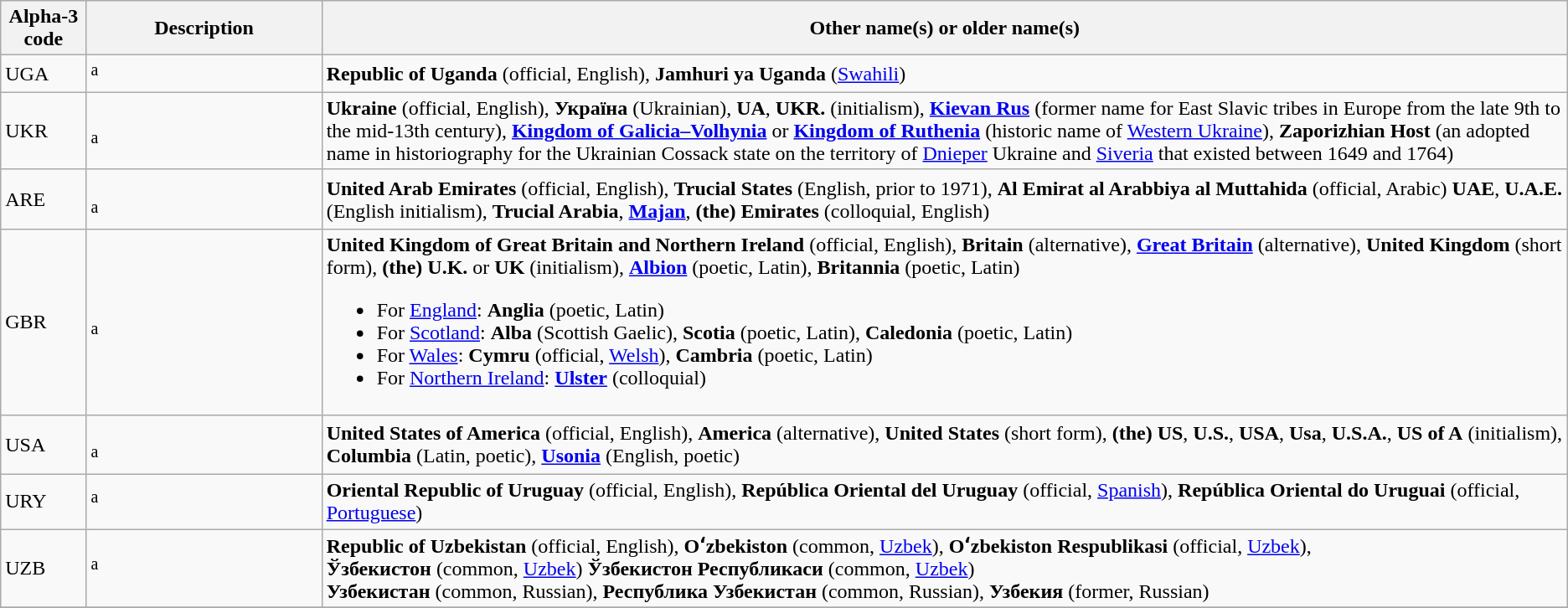<table class="wikitable">
<tr>
<th>Alpha-3 code</th>
<th width=180px>Description</th>
<th>Other name(s) or older name(s)</th>
</tr>
<tr>
<td>UGA</td>
<td>  <sup>a</sup></td>
<td><strong>Republic of Uganda</strong> (official, English), <strong>Jamhuri ya Uganda</strong> (<a href='#'>Swahili</a>)</td>
</tr>
<tr>
<td>UKR</td>
<td> <br> <sup>a</sup></td>
<td><strong>Ukraine</strong> (official, English), <strong>Україна</strong> (Ukrainian), <strong>UA</strong>, <strong>UKR.</strong> (initialism), <strong><a href='#'>Kievan Rus</a></strong> (former name for East Slavic tribes in Europe from the late 9th to the mid-13th century), <strong><a href='#'>Kingdom of Galicia–Volhynia</a></strong> or <strong><a href='#'>Kingdom of Ruthenia</a></strong> (historic name of <a href='#'>Western Ukraine</a>), <strong>Zaporizhian Host</strong> (an adopted name in historiography for the Ukrainian Cossack state on the territory of <a href='#'>Dnieper</a> Ukraine and <a href='#'>Siveria</a> that existed between 1649 and 1764)</td>
</tr>
<tr>
<td>ARE</td>
<td> <br> <sup>a</sup></td>
<td><strong>United Arab Emirates</strong> (official, English), <strong>Trucial States</strong> (English, prior to 1971), <strong>Al Emirat al Arabbiya al Muttahida</strong> (official, Arabic) <strong>UAE</strong>, <strong>U.A.E.</strong> (English initialism), <strong>Trucial Arabia</strong>, <strong><a href='#'>Majan</a></strong>, <strong>(the) Emirates</strong> (colloquial, English)</td>
</tr>
<tr>
<td>GBR</td>
<td> <br> <sup>a</sup></td>
<td><strong>United Kingdom of Great Britain and Northern Ireland</strong> (official, English), <strong>Britain</strong> (alternative), <strong><a href='#'>Great Britain</a></strong> (alternative), <strong>United Kingdom</strong> (short form), <strong>(the)</strong> <strong>U.K.</strong> or <strong>UK</strong> (initialism), <strong><a href='#'>Albion</a></strong> (poetic, Latin),  <strong>Britannia</strong> (poetic, Latin)<br><ul><li>For <a href='#'>England</a>: <strong>Anglia</strong> (poetic, Latin)</li><li>For <a href='#'>Scotland</a>: <strong>Alba</strong> (Scottish Gaelic), <strong>Scotia</strong> (poetic, Latin), <strong>Caledonia</strong> (poetic, Latin)</li><li>For <a href='#'>Wales</a>: <strong>Cymru</strong> (official, <a href='#'>Welsh</a>), <strong>Cambria</strong> (poetic, Latin)</li><li>For <a href='#'>Northern Ireland</a>: <strong><a href='#'>Ulster</a></strong> (colloquial)</li></ul></td>
</tr>
<tr>
<td>USA</td>
<td> <br> <sup>a</sup></td>
<td><strong>United States of America</strong> (official, English), <strong>America</strong> (alternative), <strong>United States</strong> (short form), <strong>(the)</strong> <strong>US</strong>, <strong>U.S.</strong>, <strong>USA</strong>, <strong>Usa</strong>, <strong>U.S.A.</strong>, <strong>US of A</strong> (initialism), <strong>Columbia</strong> (Latin, poetic), <strong><a href='#'>Usonia</a></strong> (English, poetic)</td>
</tr>
<tr>
<td>URY</td>
<td>  <sup>a</sup></td>
<td><strong>Oriental Republic of Uruguay</strong> (official, English), <strong>República Oriental del Uruguay</strong> (official, <a href='#'>Spanish</a>), <strong>República Oriental do Uruguai</strong> (official, <a href='#'>Portuguese</a>)</td>
</tr>
<tr>
<td>UZB</td>
<td>  <sup>a</sup></td>
<td><strong>Republic of Uzbekistan</strong> (official, English), <strong>Oʻzbekiston</strong> (common, <a href='#'>Uzbek</a>), <strong>Oʻzbekiston Respublikasi</strong> (official, <a href='#'>Uzbek</a>),<br><strong>Ўзбекистон</strong> (common, <a href='#'>Uzbek</a>)
<strong>Ўзбекистон Республикаси</strong> (common, <a href='#'>Uzbek</a>)<br><strong>Узбекистан</strong> (common, Russian), 
<strong>Республика Узбекистан</strong> (common, Russian),
<strong>Узбекия</strong> (former, Russian)</td>
</tr>
<tr>
</tr>
</table>
